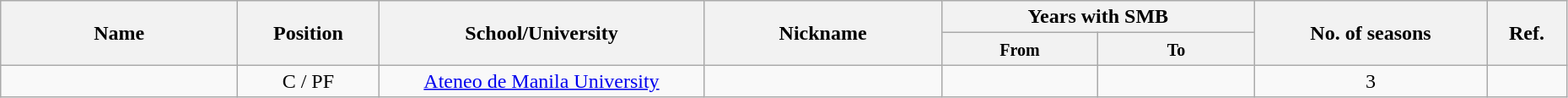<table class="wikitable sortable" style="text-align:center" width="98%">
<tr>
<th style="width:180px;" rowspan="2">Name</th>
<th rowspan="2">Position</th>
<th style="width:250px;" rowspan="2">School/University</th>
<th style="width:180px;" rowspan="2">Nickname</th>
<th style="width:180px; text-align:center;" colspan="2">Years with SMB</th>
<th rowspan="2">No. of seasons</th>
<th rowspan="2"; class=unsortable>Ref.</th>
</tr>
<tr>
<th style="width:10%; text-align:center;"><small>From</small></th>
<th style="width:10%; text-align:center;"><small>To</small></th>
</tr>
<tr>
<td></td>
<td>C / PF</td>
<td><a href='#'>Ateneo de Manila University</a></td>
<td></td>
<td></td>
<td></td>
<td>3</td>
<td></td>
</tr>
</table>
